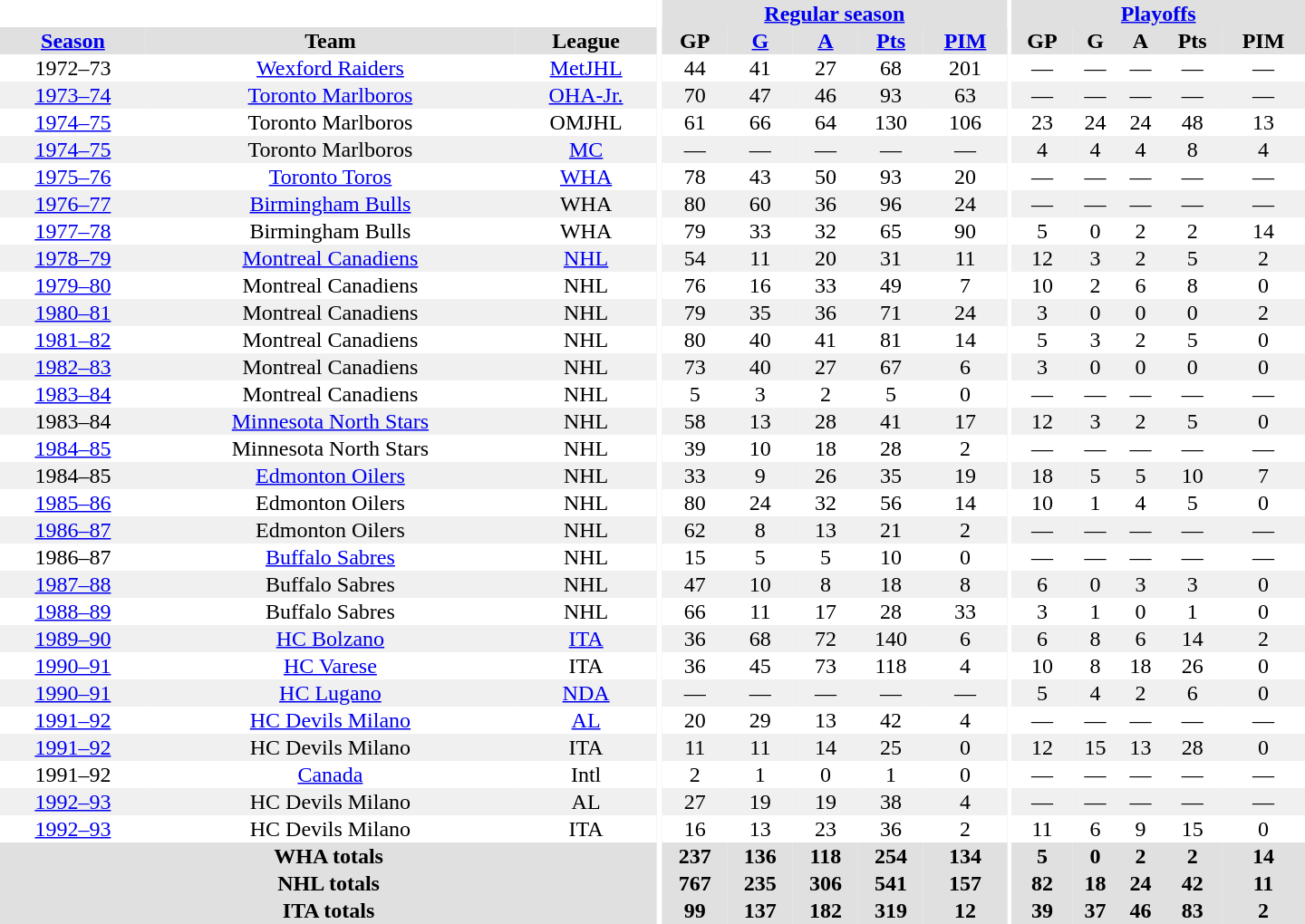<table border="0" cellpadding="1" cellspacing="0" style="text-align:center; width:60em">
<tr bgcolor="#e0e0e0">
<th colspan="3"  bgcolor="#ffffff"></th>
<th rowspan="99" bgcolor="#ffffff"></th>
<th colspan="5"><a href='#'>Regular season</a></th>
<th rowspan="99" bgcolor="#ffffff"></th>
<th colspan="5"><a href='#'>Playoffs</a></th>
</tr>
<tr bgcolor="#e0e0e0">
<th><a href='#'>Season</a></th>
<th>Team</th>
<th>League</th>
<th>GP</th>
<th><a href='#'>G</a></th>
<th><a href='#'>A</a></th>
<th><a href='#'>Pts</a></th>
<th><a href='#'>PIM</a></th>
<th>GP</th>
<th>G</th>
<th>A</th>
<th>Pts</th>
<th>PIM</th>
</tr>
<tr>
<td>1972–73</td>
<td><a href='#'>Wexford Raiders</a></td>
<td><a href='#'>MetJHL</a></td>
<td>44</td>
<td>41</td>
<td>27</td>
<td>68</td>
<td>201</td>
<td>—</td>
<td>—</td>
<td>—</td>
<td>—</td>
<td>—</td>
</tr>
<tr bgcolor="#f0f0f0">
<td><a href='#'>1973–74</a></td>
<td><a href='#'>Toronto Marlboros</a></td>
<td><a href='#'>OHA-Jr.</a></td>
<td>70</td>
<td>47</td>
<td>46</td>
<td>93</td>
<td>63</td>
<td>—</td>
<td>—</td>
<td>—</td>
<td>—</td>
<td>—</td>
</tr>
<tr>
<td><a href='#'>1974–75</a></td>
<td>Toronto Marlboros</td>
<td>OMJHL</td>
<td>61</td>
<td>66</td>
<td>64</td>
<td>130</td>
<td>106</td>
<td>23</td>
<td>24</td>
<td>24</td>
<td>48</td>
<td>13</td>
</tr>
<tr bgcolor="#f0f0f0">
<td><a href='#'>1974–75</a></td>
<td>Toronto Marlboros</td>
<td><a href='#'>MC</a></td>
<td>—</td>
<td>—</td>
<td>—</td>
<td>—</td>
<td>—</td>
<td>4</td>
<td>4</td>
<td>4</td>
<td>8</td>
<td>4</td>
</tr>
<tr>
<td><a href='#'>1975–76</a></td>
<td><a href='#'>Toronto Toros</a></td>
<td><a href='#'>WHA</a></td>
<td>78</td>
<td>43</td>
<td>50</td>
<td>93</td>
<td>20</td>
<td>—</td>
<td>—</td>
<td>—</td>
<td>—</td>
<td>—</td>
</tr>
<tr bgcolor="#f0f0f0">
<td><a href='#'>1976–77</a></td>
<td><a href='#'>Birmingham Bulls</a></td>
<td>WHA</td>
<td>80</td>
<td>60</td>
<td>36</td>
<td>96</td>
<td>24</td>
<td>—</td>
<td>—</td>
<td>—</td>
<td>—</td>
<td>—</td>
</tr>
<tr>
<td><a href='#'>1977–78</a></td>
<td>Birmingham Bulls</td>
<td>WHA</td>
<td>79</td>
<td>33</td>
<td>32</td>
<td>65</td>
<td>90</td>
<td>5</td>
<td>0</td>
<td>2</td>
<td>2</td>
<td>14</td>
</tr>
<tr bgcolor="#f0f0f0">
<td><a href='#'>1978–79</a></td>
<td><a href='#'>Montreal Canadiens</a></td>
<td><a href='#'>NHL</a></td>
<td>54</td>
<td>11</td>
<td>20</td>
<td>31</td>
<td>11</td>
<td>12</td>
<td>3</td>
<td>2</td>
<td>5</td>
<td>2</td>
</tr>
<tr>
<td><a href='#'>1979–80</a></td>
<td>Montreal Canadiens</td>
<td>NHL</td>
<td>76</td>
<td>16</td>
<td>33</td>
<td>49</td>
<td>7</td>
<td>10</td>
<td>2</td>
<td>6</td>
<td>8</td>
<td>0</td>
</tr>
<tr bgcolor="#f0f0f0">
<td><a href='#'>1980–81</a></td>
<td>Montreal Canadiens</td>
<td>NHL</td>
<td>79</td>
<td>35</td>
<td>36</td>
<td>71</td>
<td>24</td>
<td>3</td>
<td>0</td>
<td>0</td>
<td>0</td>
<td>2</td>
</tr>
<tr>
<td><a href='#'>1981–82</a></td>
<td>Montreal Canadiens</td>
<td>NHL</td>
<td>80</td>
<td>40</td>
<td>41</td>
<td>81</td>
<td>14</td>
<td>5</td>
<td>3</td>
<td>2</td>
<td>5</td>
<td>0</td>
</tr>
<tr bgcolor="#f0f0f0">
<td><a href='#'>1982–83</a></td>
<td>Montreal Canadiens</td>
<td>NHL</td>
<td>73</td>
<td>40</td>
<td>27</td>
<td>67</td>
<td>6</td>
<td>3</td>
<td>0</td>
<td>0</td>
<td>0</td>
<td>0</td>
</tr>
<tr>
<td><a href='#'>1983–84</a></td>
<td>Montreal Canadiens</td>
<td>NHL</td>
<td>5</td>
<td>3</td>
<td>2</td>
<td>5</td>
<td>0</td>
<td>—</td>
<td>—</td>
<td>—</td>
<td>—</td>
<td>—</td>
</tr>
<tr bgcolor="#f0f0f0">
<td>1983–84</td>
<td><a href='#'>Minnesota North Stars</a></td>
<td>NHL</td>
<td>58</td>
<td>13</td>
<td>28</td>
<td>41</td>
<td>17</td>
<td>12</td>
<td>3</td>
<td>2</td>
<td>5</td>
<td>0</td>
</tr>
<tr>
<td><a href='#'>1984–85</a></td>
<td>Minnesota North Stars</td>
<td>NHL</td>
<td>39</td>
<td>10</td>
<td>18</td>
<td>28</td>
<td>2</td>
<td>—</td>
<td>—</td>
<td>—</td>
<td>—</td>
<td>—</td>
</tr>
<tr bgcolor="#f0f0f0">
<td>1984–85</td>
<td><a href='#'>Edmonton Oilers</a></td>
<td>NHL</td>
<td>33</td>
<td>9</td>
<td>26</td>
<td>35</td>
<td>19</td>
<td>18</td>
<td>5</td>
<td>5</td>
<td>10</td>
<td>7</td>
</tr>
<tr>
<td><a href='#'>1985–86</a></td>
<td>Edmonton Oilers</td>
<td>NHL</td>
<td>80</td>
<td>24</td>
<td>32</td>
<td>56</td>
<td>14</td>
<td>10</td>
<td>1</td>
<td>4</td>
<td>5</td>
<td>0</td>
</tr>
<tr bgcolor="#f0f0f0">
<td><a href='#'>1986–87</a></td>
<td>Edmonton Oilers</td>
<td>NHL</td>
<td>62</td>
<td>8</td>
<td>13</td>
<td>21</td>
<td>2</td>
<td>—</td>
<td>—</td>
<td>—</td>
<td>—</td>
<td>—</td>
</tr>
<tr>
<td>1986–87</td>
<td><a href='#'>Buffalo Sabres</a></td>
<td>NHL</td>
<td>15</td>
<td>5</td>
<td>5</td>
<td>10</td>
<td>0</td>
<td>—</td>
<td>—</td>
<td>—</td>
<td>—</td>
<td>—</td>
</tr>
<tr bgcolor="#f0f0f0">
<td><a href='#'>1987–88</a></td>
<td>Buffalo Sabres</td>
<td>NHL</td>
<td>47</td>
<td>10</td>
<td>8</td>
<td>18</td>
<td>8</td>
<td>6</td>
<td>0</td>
<td>3</td>
<td>3</td>
<td>0</td>
</tr>
<tr>
<td><a href='#'>1988–89</a></td>
<td>Buffalo Sabres</td>
<td>NHL</td>
<td>66</td>
<td>11</td>
<td>17</td>
<td>28</td>
<td>33</td>
<td>3</td>
<td>1</td>
<td>0</td>
<td>1</td>
<td>0</td>
</tr>
<tr bgcolor="#f0f0f0">
<td><a href='#'>1989–90</a></td>
<td><a href='#'>HC Bolzano</a></td>
<td><a href='#'>ITA</a></td>
<td>36</td>
<td>68</td>
<td>72</td>
<td>140</td>
<td>6</td>
<td>6</td>
<td>8</td>
<td>6</td>
<td>14</td>
<td>2</td>
</tr>
<tr>
<td><a href='#'>1990–91</a></td>
<td><a href='#'>HC Varese</a></td>
<td>ITA</td>
<td>36</td>
<td>45</td>
<td>73</td>
<td>118</td>
<td>4</td>
<td>10</td>
<td>8</td>
<td>18</td>
<td>26</td>
<td>0</td>
</tr>
<tr bgcolor="#f0f0f0">
<td><a href='#'>1990–91</a></td>
<td><a href='#'>HC Lugano</a></td>
<td><a href='#'>NDA</a></td>
<td>—</td>
<td>—</td>
<td>—</td>
<td>—</td>
<td>—</td>
<td>5</td>
<td>4</td>
<td>2</td>
<td>6</td>
<td>0</td>
</tr>
<tr>
<td><a href='#'>1991–92</a></td>
<td><a href='#'>HC Devils Milano</a></td>
<td><a href='#'>AL</a></td>
<td>20</td>
<td>29</td>
<td>13</td>
<td>42</td>
<td>4</td>
<td>—</td>
<td>—</td>
<td>—</td>
<td>—</td>
<td>—</td>
</tr>
<tr bgcolor="#f0f0f0">
<td><a href='#'>1991–92</a></td>
<td>HC Devils Milano</td>
<td>ITA</td>
<td>11</td>
<td>11</td>
<td>14</td>
<td>25</td>
<td>0</td>
<td>12</td>
<td>15</td>
<td>13</td>
<td>28</td>
<td>0</td>
</tr>
<tr>
<td>1991–92</td>
<td><a href='#'>Canada</a></td>
<td>Intl</td>
<td>2</td>
<td>1</td>
<td>0</td>
<td>1</td>
<td>0</td>
<td>—</td>
<td>—</td>
<td>—</td>
<td>—</td>
<td>—</td>
</tr>
<tr bgcolor="#f0f0f0">
<td><a href='#'>1992–93</a></td>
<td>HC Devils Milano</td>
<td>AL</td>
<td>27</td>
<td>19</td>
<td>19</td>
<td>38</td>
<td>4</td>
<td>—</td>
<td>—</td>
<td>—</td>
<td>—</td>
<td>—</td>
</tr>
<tr>
<td><a href='#'>1992–93</a></td>
<td>HC Devils Milano</td>
<td>ITA</td>
<td>16</td>
<td>13</td>
<td>23</td>
<td>36</td>
<td>2</td>
<td>11</td>
<td>6</td>
<td>9</td>
<td>15</td>
<td>0</td>
</tr>
<tr bgcolor="#e0e0e0">
<th colspan="3">WHA totals</th>
<th>237</th>
<th>136</th>
<th>118</th>
<th>254</th>
<th>134</th>
<th>5</th>
<th>0</th>
<th>2</th>
<th>2</th>
<th>14</th>
</tr>
<tr bgcolor="#e0e0e0">
<th colspan="3">NHL totals</th>
<th>767</th>
<th>235</th>
<th>306</th>
<th>541</th>
<th>157</th>
<th>82</th>
<th>18</th>
<th>24</th>
<th>42</th>
<th>11</th>
</tr>
<tr bgcolor="#e0e0e0">
<th colspan="3">ITA totals</th>
<th>99</th>
<th>137</th>
<th>182</th>
<th>319</th>
<th>12</th>
<th>39</th>
<th>37</th>
<th>46</th>
<th>83</th>
<th>2</th>
</tr>
</table>
